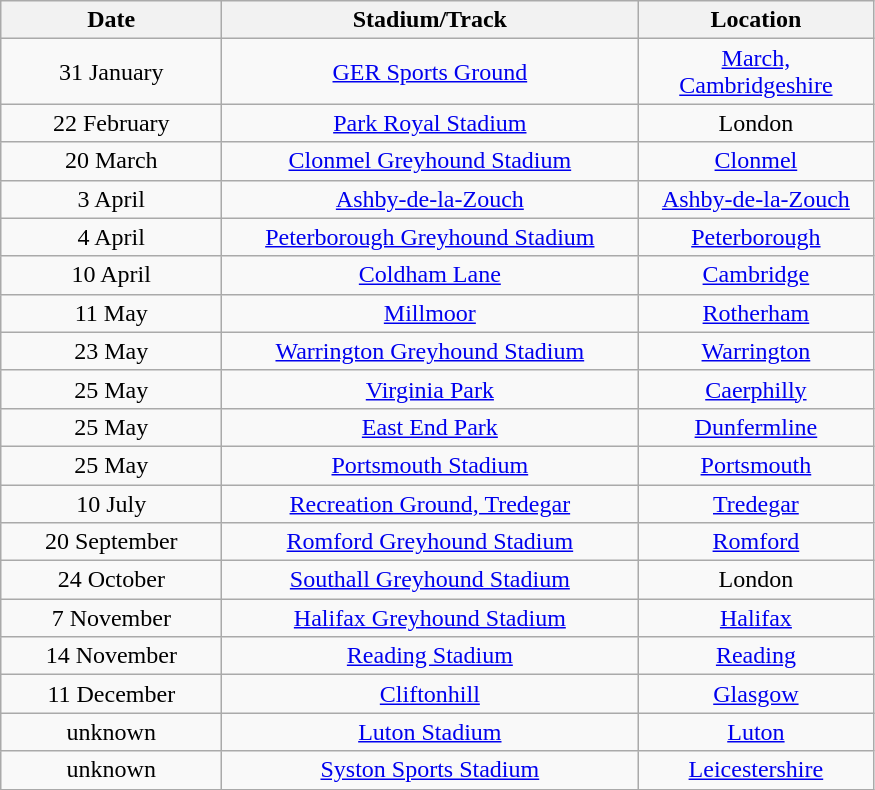<table class="wikitable" style="text-align:center">
<tr>
<th width=140>Date</th>
<th width=270>Stadium/Track</th>
<th width=150>Location</th>
</tr>
<tr>
<td>31 January</td>
<td><a href='#'>GER Sports Ground</a></td>
<td><a href='#'>March, Cambridgeshire</a></td>
</tr>
<tr>
<td>22 February</td>
<td><a href='#'>Park Royal Stadium</a></td>
<td>London</td>
</tr>
<tr>
<td>20 March</td>
<td><a href='#'>Clonmel Greyhound Stadium</a></td>
<td><a href='#'>Clonmel</a></td>
</tr>
<tr>
<td>3 April</td>
<td><a href='#'>Ashby-de-la-Zouch</a></td>
<td><a href='#'>Ashby-de-la-Zouch</a></td>
</tr>
<tr>
<td>4 April</td>
<td><a href='#'>Peterborough Greyhound Stadium</a></td>
<td><a href='#'>Peterborough</a></td>
</tr>
<tr>
<td>10 April</td>
<td><a href='#'>Coldham Lane</a></td>
<td><a href='#'>Cambridge</a></td>
</tr>
<tr>
<td>11 May</td>
<td><a href='#'>Millmoor</a></td>
<td><a href='#'>Rotherham</a></td>
</tr>
<tr>
<td>23 May</td>
<td><a href='#'>Warrington Greyhound Stadium</a></td>
<td><a href='#'>Warrington</a></td>
</tr>
<tr>
<td>25 May</td>
<td><a href='#'>Virginia Park</a></td>
<td><a href='#'>Caerphilly</a></td>
</tr>
<tr>
<td>25 May</td>
<td><a href='#'>East End Park</a></td>
<td><a href='#'>Dunfermline</a></td>
</tr>
<tr>
<td>25 May</td>
<td><a href='#'>Portsmouth Stadium</a></td>
<td><a href='#'>Portsmouth</a></td>
</tr>
<tr>
<td>10 July</td>
<td><a href='#'>Recreation Ground, Tredegar</a></td>
<td><a href='#'>Tredegar</a></td>
</tr>
<tr>
<td>20 September</td>
<td><a href='#'>Romford Greyhound Stadium</a></td>
<td><a href='#'>Romford</a></td>
</tr>
<tr>
<td>24 October</td>
<td><a href='#'>Southall Greyhound Stadium</a></td>
<td>London</td>
</tr>
<tr>
<td>7 November</td>
<td><a href='#'>Halifax Greyhound Stadium</a></td>
<td><a href='#'>Halifax</a></td>
</tr>
<tr>
<td>14 November</td>
<td><a href='#'>Reading Stadium</a></td>
<td><a href='#'>Reading</a></td>
</tr>
<tr>
<td>11 December</td>
<td><a href='#'>Cliftonhill</a></td>
<td><a href='#'>Glasgow</a></td>
</tr>
<tr>
<td>unknown</td>
<td><a href='#'>Luton Stadium</a></td>
<td><a href='#'>Luton</a></td>
</tr>
<tr>
<td>unknown</td>
<td><a href='#'>Syston Sports Stadium</a></td>
<td><a href='#'>Leicestershire</a></td>
</tr>
</table>
